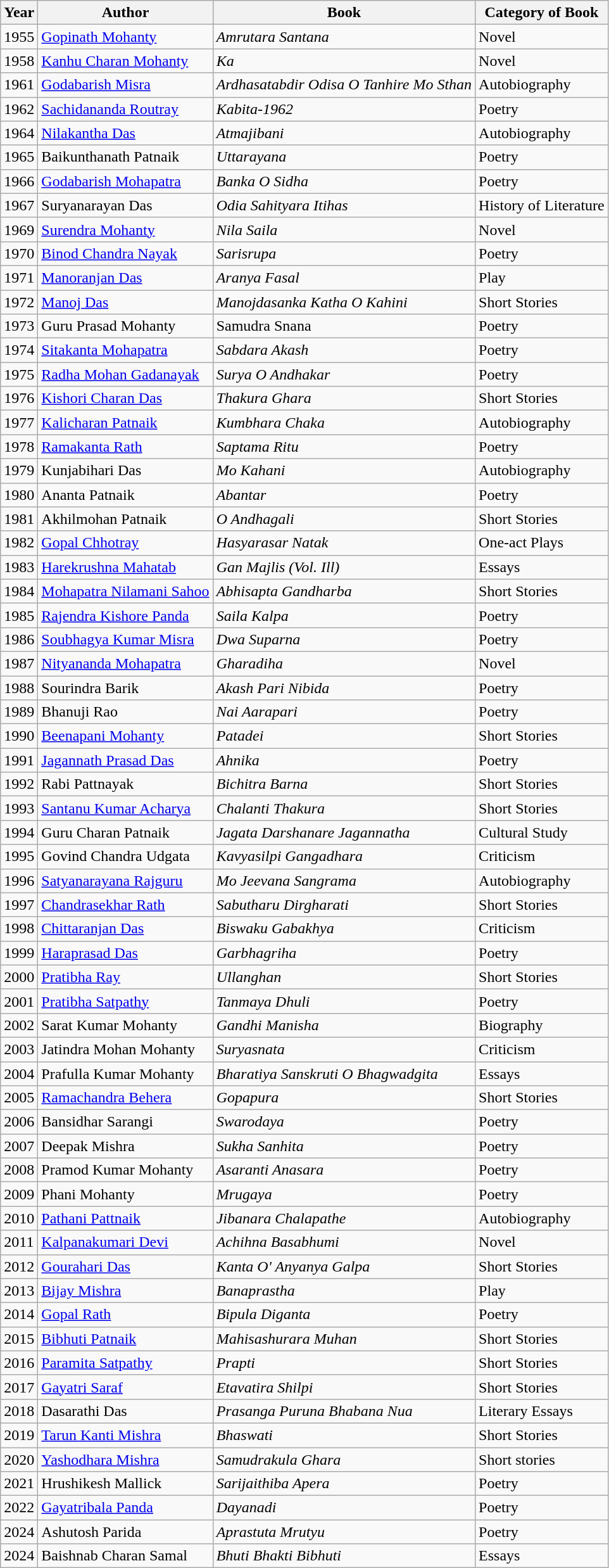<table class="wikitable sortable">
<tr>
<th>Year</th>
<th>Author</th>
<th>Book</th>
<th>Category of Book</th>
</tr>
<tr>
<td>1955</td>
<td><a href='#'>Gopinath Mohanty</a></td>
<td><em>Amrutara Santana</em></td>
<td>Novel</td>
</tr>
<tr>
<td>1958</td>
<td><a href='#'>Kanhu Charan Mohanty</a></td>
<td><em>Ka</em></td>
<td>Novel</td>
</tr>
<tr>
<td>1961</td>
<td><a href='#'>Godabarish Misra</a> </td>
<td><em>Ardhasatabdir Odisa O Tanhire Mo Sthan</em></td>
<td>Autobiography</td>
</tr>
<tr>
<td>1962</td>
<td><a href='#'>Sachidananda Routray</a></td>
<td><em>Kabita-1962</em></td>
<td>Poetry</td>
</tr>
<tr>
<td>1964</td>
<td><a href='#'>Nilakantha Das</a></td>
<td><em>Atmajibani</em></td>
<td>Autobiography</td>
</tr>
<tr>
<td>1965</td>
<td>Baikunthanath Patnaik</td>
<td><em>Uttarayana</em></td>
<td>Poetry</td>
</tr>
<tr>
<td>1966</td>
<td><a href='#'>Godabarish Mohapatra</a> </td>
<td><em>Banka O Sidha</em></td>
<td>Poetry</td>
</tr>
<tr>
<td>1967</td>
<td>Suryanarayan Das</td>
<td><em>Odia Sahityara Itihas</em></td>
<td>History of Literature</td>
</tr>
<tr>
<td>1969</td>
<td><a href='#'>Surendra Mohanty</a></td>
<td><em>Nila Saila</em></td>
<td>Novel</td>
</tr>
<tr>
<td>1970</td>
<td><a href='#'>Binod Chandra Nayak</a></td>
<td><em>Sarisrupa</em></td>
<td>Poetry</td>
</tr>
<tr>
<td>1971</td>
<td><a href='#'>Manoranjan Das</a></td>
<td><em>Aranya Fasal</em></td>
<td>Play</td>
</tr>
<tr>
<td>1972</td>
<td><a href='#'>Manoj Das</a></td>
<td><em>Manojdasanka Katha O Kahini</em></td>
<td>Short Stories</td>
</tr>
<tr>
<td>1973</td>
<td>Guru Prasad Mohanty</td>
<td>Samudra Snana</td>
<td>Poetry</td>
</tr>
<tr>
<td>1974</td>
<td><a href='#'>Sitakanta Mohapatra</a></td>
<td><em>Sabdara Akash</em></td>
<td>Poetry</td>
</tr>
<tr>
<td>1975</td>
<td><a href='#'>Radha Mohan Gadanayak</a></td>
<td><em>Surya O Andhakar</em></td>
<td>Poetry</td>
</tr>
<tr>
<td>1976</td>
<td><a href='#'>Kishori Charan Das</a></td>
<td><em>Thakura Ghara</em></td>
<td>Short Stories</td>
</tr>
<tr>
<td>1977</td>
<td><a href='#'>Kalicharan Patnaik</a></td>
<td><em>Kumbhara Chaka</em></td>
<td>Autobiography</td>
</tr>
<tr>
<td>1978</td>
<td><a href='#'>Ramakanta Rath</a></td>
<td><em>Saptama Ritu</em></td>
<td>Poetry</td>
</tr>
<tr>
<td>1979</td>
<td>Kunjabihari Das</td>
<td><em>Mo Kahani</em></td>
<td>Autobiography</td>
</tr>
<tr>
<td>1980</td>
<td>Ananta Patnaik</td>
<td><em>Abantar</em></td>
<td>Poetry</td>
</tr>
<tr>
<td>1981</td>
<td>Akhilmohan Patnaik</td>
<td><em>O Andhagali</em></td>
<td>Short Stories</td>
</tr>
<tr>
<td>1982</td>
<td><a href='#'>Gopal Chhotray</a></td>
<td><em>Hasyarasar Natak</em></td>
<td>One-act Plays</td>
</tr>
<tr>
<td>1983</td>
<td><a href='#'>Harekrushna Mahatab</a></td>
<td><em>Gan Majlis (Vol. Ill)</em></td>
<td>Essays</td>
</tr>
<tr>
<td>1984</td>
<td><a href='#'>Mohapatra Nilamani Sahoo</a></td>
<td><em>Abhisapta Gandharba </em></td>
<td>Short Stories</td>
</tr>
<tr>
<td>1985</td>
<td><a href='#'>Rajendra Kishore Panda</a></td>
<td><em>Saila Kalpa</em></td>
<td>Poetry</td>
</tr>
<tr>
<td>1986</td>
<td><a href='#'>Soubhagya Kumar Misra</a></td>
<td><em>Dwa Suparna</em></td>
<td>Poetry</td>
</tr>
<tr>
<td>1987</td>
<td><a href='#'>Nityananda Mohapatra</a></td>
<td><em>Gharadiha</em></td>
<td>Novel</td>
</tr>
<tr>
<td>1988</td>
<td>Sourindra Barik</td>
<td><em>Akash Pari Nibida</em></td>
<td>Poetry</td>
</tr>
<tr>
<td>1989</td>
<td>Bhanuji Rao</td>
<td><em>Nai Aarapari</em></td>
<td>Poetry</td>
</tr>
<tr>
<td>1990</td>
<td><a href='#'>Beenapani Mohanty</a></td>
<td><em>Patadei</em></td>
<td>Short Stories</td>
</tr>
<tr>
<td>1991</td>
<td><a href='#'>Jagannath Prasad Das</a></td>
<td><em>Ahnika</em></td>
<td>Poetry</td>
</tr>
<tr>
<td>1992</td>
<td>Rabi Pattnayak </td>
<td><em>Bichitra Barna</em></td>
<td>Short Stories</td>
</tr>
<tr>
<td>1993</td>
<td><a href='#'>Santanu Kumar Acharya</a></td>
<td><em>Chalanti Thakura</em></td>
<td>Short Stories</td>
</tr>
<tr>
<td>1994</td>
<td>Guru Charan Patnaik</td>
<td><em>Jagata Darshanare Jagannatha</em></td>
<td>Cultural Study</td>
</tr>
<tr>
<td>1995</td>
<td>Govind Chandra Udgata</td>
<td><em>Kavyasilpi Gangadhara</em></td>
<td>Criticism</td>
</tr>
<tr>
<td>1996</td>
<td><a href='#'>Satyanarayana Rajguru</a></td>
<td><em>Mo Jeevana Sangrama</em></td>
<td>Autobiography</td>
</tr>
<tr>
<td>1997</td>
<td><a href='#'>Chandrasekhar Rath</a></td>
<td><em>Sabutharu Dirgharati</em></td>
<td>Short Stories</td>
</tr>
<tr>
<td>1998</td>
<td><a href='#'>Chittaranjan Das</a></td>
<td><em>Biswaku Gabakhya</em></td>
<td>Criticism</td>
</tr>
<tr>
<td>1999</td>
<td><a href='#'>Haraprasad Das</a></td>
<td><em>Garbhagriha</em></td>
<td>Poetry</td>
</tr>
<tr>
<td>2000</td>
<td><a href='#'>Pratibha Ray</a></td>
<td><em>Ullanghan</em></td>
<td>Short Stories</td>
</tr>
<tr>
<td>2001</td>
<td><a href='#'>Pratibha Satpathy</a></td>
<td><em>Tanmaya Dhuli</em></td>
<td>Poetry</td>
</tr>
<tr>
<td>2002</td>
<td>Sarat Kumar Mohanty</td>
<td><em>Gandhi Manisha</em></td>
<td>Biography</td>
</tr>
<tr>
<td>2003</td>
<td>Jatindra Mohan Mohanty</td>
<td><em>Suryasnata</em></td>
<td>Criticism</td>
</tr>
<tr>
<td>2004</td>
<td>Prafulla Kumar Mohanty</td>
<td><em>Bharatiya Sanskruti O Bhagwadgita</em></td>
<td>Essays</td>
</tr>
<tr>
<td>2005</td>
<td><a href='#'>Ramachandra Behera</a></td>
<td><em>Gopapura</em></td>
<td>Short Stories</td>
</tr>
<tr>
<td>2006</td>
<td>Bansidhar Sarangi</td>
<td><em>Swarodaya</em></td>
<td>Poetry</td>
</tr>
<tr>
<td>2007</td>
<td>Deepak Mishra</td>
<td><em>Sukha Sanhita</em></td>
<td>Poetry</td>
</tr>
<tr>
<td>2008</td>
<td>Pramod Kumar Mohanty</td>
<td><em>Asaranti Anasara</em></td>
<td>Poetry</td>
</tr>
<tr>
<td>2009</td>
<td>Phani Mohanty</td>
<td><em>Mrugaya</em></td>
<td>Poetry</td>
</tr>
<tr>
<td>2010</td>
<td><a href='#'>Pathani Pattnaik</a></td>
<td><em>Jibanara Chalapathe</em></td>
<td>Autobiography</td>
</tr>
<tr>
<td>2011</td>
<td><a href='#'>Kalpanakumari Devi</a></td>
<td><em>Achihna Basabhumi</em></td>
<td>Novel</td>
</tr>
<tr>
<td>2012</td>
<td><a href='#'>Gourahari Das</a></td>
<td><em>Kanta O' Anyanya Galpa</em></td>
<td>Short Stories</td>
</tr>
<tr>
<td>2013</td>
<td><a href='#'>Bijay Mishra</a></td>
<td><em>Banaprastha</em></td>
<td>Play</td>
</tr>
<tr>
<td>2014</td>
<td><a href='#'>Gopal Rath</a></td>
<td><em>Bipula Diganta</em></td>
<td>Poetry</td>
</tr>
<tr>
<td>2015</td>
<td><a href='#'>Bibhuti Patnaik</a></td>
<td><em>Mahisashurara Muhan</em></td>
<td>Short Stories</td>
</tr>
<tr>
<td>2016</td>
<td><a href='#'>Paramita Satpathy</a></td>
<td><em>Prapti</em></td>
<td>Short Stories</td>
</tr>
<tr>
<td>2017</td>
<td><a href='#'>Gayatri Saraf</a></td>
<td><em>Etavatira Shilpi</em></td>
<td>Short Stories</td>
</tr>
<tr>
<td>2018</td>
<td>Dasarathi Das</td>
<td><em>Prasanga Puruna Bhabana Nua</em></td>
<td>Literary Essays</td>
</tr>
<tr>
<td>2019</td>
<td><a href='#'>Tarun Kanti Mishra</a></td>
<td><em>Bhaswati</em></td>
<td>Short Stories</td>
</tr>
<tr>
<td>2020</td>
<td><a href='#'>Yashodhara Mishra</a></td>
<td><em>Samudrakula Ghara</em></td>
<td>Short stories</td>
</tr>
<tr>
<td>2021</td>
<td>Hrushikesh Mallick</td>
<td><em>Sarijaithiba Apera</em></td>
<td>Poetry</td>
</tr>
<tr>
<td>2022</td>
<td><a href='#'>Gayatribala Panda</a></td>
<td><em>Dayanadi</em></td>
<td>Poetry</td>
</tr>
<tr>
<td>2024</td>
<td>Ashutosh Parida</td>
<td><em>Aprastuta Mrutyu</em></td>
<td>Poetry</td>
</tr>
<tr>
<td>2024</td>
<td>Baishnab Charan Samal</td>
<td><em>Bhuti Bhakti Bibhuti</em></td>
<td>Essays</td>
</tr>
</table>
